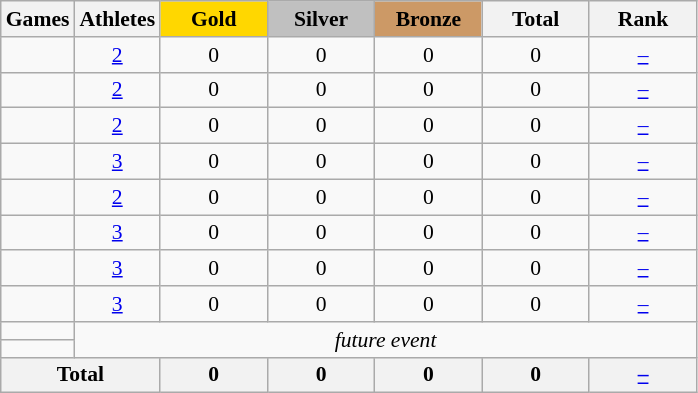<table class="wikitable" style="text-align:center; font-size:90%;">
<tr>
<th>Games</th>
<th>Athletes</th>
<td style="background:gold; width:4.5em; font-weight:bold;">Gold</td>
<td style="background:silver; width:4.5em; font-weight:bold;">Silver</td>
<td style="background:#cc9966; width:4.5em; font-weight:bold;">Bronze</td>
<th style="width:4.5em; font-weight:bold;">Total</th>
<th style="width:4.5em; font-weight:bold;">Rank</th>
</tr>
<tr>
<td align=left></td>
<td><a href='#'>2</a></td>
<td>0</td>
<td>0</td>
<td>0</td>
<td>0</td>
<td><a href='#'>–</a></td>
</tr>
<tr>
<td align=left></td>
<td><a href='#'>2</a></td>
<td>0</td>
<td>0</td>
<td>0</td>
<td>0</td>
<td><a href='#'>–</a></td>
</tr>
<tr>
<td align=left></td>
<td><a href='#'>2</a></td>
<td>0</td>
<td>0</td>
<td>0</td>
<td>0</td>
<td><a href='#'>–</a></td>
</tr>
<tr>
<td align=left></td>
<td><a href='#'>3</a></td>
<td>0</td>
<td>0</td>
<td>0</td>
<td>0</td>
<td><a href='#'>–</a></td>
</tr>
<tr>
<td align=left></td>
<td><a href='#'>2</a></td>
<td>0</td>
<td>0</td>
<td>0</td>
<td>0</td>
<td><a href='#'>–</a></td>
</tr>
<tr>
<td align=left></td>
<td><a href='#'>3</a></td>
<td>0</td>
<td>0</td>
<td>0</td>
<td>0</td>
<td><a href='#'>–</a></td>
</tr>
<tr>
<td align=left></td>
<td><a href='#'>3</a></td>
<td>0</td>
<td>0</td>
<td>0</td>
<td>0</td>
<td><a href='#'>–</a></td>
</tr>
<tr>
<td align=left></td>
<td><a href='#'>3</a></td>
<td>0</td>
<td>0</td>
<td>0</td>
<td>0</td>
<td><a href='#'>–</a></td>
</tr>
<tr>
<td align=left></td>
<td colspan=6; rowspan=2><em>future event</em></td>
</tr>
<tr>
<td align=left></td>
</tr>
<tr>
<th colspan=2>Total</th>
<th>0</th>
<th>0</th>
<th>0</th>
<th>0</th>
<th><a href='#'>–</a></th>
</tr>
</table>
